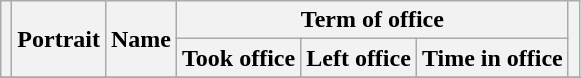<table class="wikitable" style="text-align:center;">
<tr>
<th rowspan=2></th>
<th rowspan=2>Portrait</th>
<th rowspan=2>Name<br></th>
<th colspan=3>Term of office</th>
<th rowspan=2></th>
</tr>
<tr>
<th>Took office</th>
<th>Left office</th>
<th>Time in office</th>
</tr>
<tr>
</tr>
</table>
